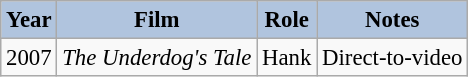<table class="wikitable" style="font-size:95%;">
<tr>
<th style="background:#B0C4DE;">Year</th>
<th style="background:#B0C4DE;">Film</th>
<th style="background:#B0C4DE;">Role</th>
<th style="background:#B0C4DE;">Notes</th>
</tr>
<tr>
<td>2007</td>
<td><em>The Underdog's Tale</em></td>
<td>Hank</td>
<td>Direct-to-video</td>
</tr>
</table>
